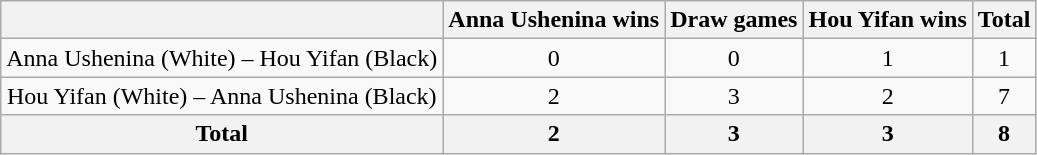<table class="wikitable">
<tr>
<th></th>
<th>Anna Ushenina wins</th>
<th>Draw games</th>
<th>Hou Yifan wins</th>
<th>Total</th>
</tr>
<tr align=center>
<td>Anna Ushenina (White) – Hou Yifan (Black)</td>
<td>0</td>
<td>0</td>
<td>1</td>
<td>1</td>
</tr>
<tr align=center>
<td>Hou Yifan (White) – Anna Ushenina (Black)</td>
<td>2</td>
<td>3</td>
<td>2</td>
<td>7</td>
</tr>
<tr>
<th>Total</th>
<th>2</th>
<th>3</th>
<th>3</th>
<th>8</th>
</tr>
</table>
